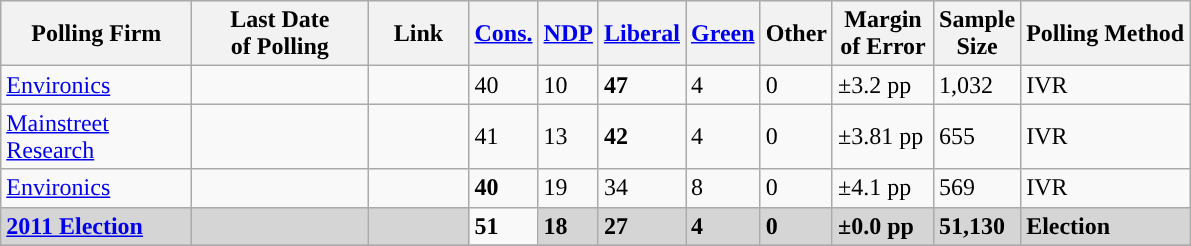<table class="wikitable sortable">
<tr style="background:#e9e9e9;">
<th style="width:120px">Polling Firm</th>
<th style="width:110px">Last Date<br>of Polling</th>
<th style="width:60px" class="unsortable">Link</th>
<th style="background-color:"><strong><a href='#'>Cons.</a></strong></th>
<th style="background-color:"><strong><a href='#'>NDP</a></strong></th>
<th style="background-color:"><strong><a href='#'>Liberal</a></strong></th>
<th style="background-color:"><strong><a href='#'>Green</a></strong></th>
<th style="background-color:"><strong>Other</strong></th>
<th style="width:60px;" class=unsortable>Margin<br>of Error</th>
<th style="width:50px;" class=unsortable>Sample<br>Size</th>
<th class=unsortable>Polling Method</th>
</tr>
<tr>
<td><a href='#'>Environics</a></td>
<td></td>
<td></td>
<td>40</td>
<td>10</td>
<td><strong>47</strong></td>
<td>4</td>
<td>0</td>
<td>±3.2 pp</td>
<td>1,032</td>
<td>IVR</td>
</tr>
<tr>
<td><a href='#'>Mainstreet Research</a></td>
<td></td>
<td></td>
<td>41</td>
<td>13</td>
<td><strong>42</strong></td>
<td>4</td>
<td>0</td>
<td>±3.81 pp</td>
<td>655</td>
<td>IVR</td>
</tr>
<tr>
<td><a href='#'>Environics</a></td>
<td></td>
<td></td>
<td><strong>40</strong></td>
<td>19</td>
<td>34</td>
<td>8</td>
<td>0</td>
<td>±4.1 pp</td>
<td>569</td>
<td>IVR</td>
</tr>
<tr>
<td style="background:#D5D5D5"><strong><a href='#'>2011 Election</a></strong></td>
<td style="background:#D5D5D5"><strong></strong></td>
<td style="background:#D5D5D5"></td>
<td><strong>51</strong></td>
<td style="background:#D5D5D5"><strong>18</strong></td>
<td style="background:#D5D5D5"><strong>27</strong></td>
<td style="background:#D5D5D5"><strong>4</strong></td>
<td style="background:#D5D5D5"><strong>0</strong></td>
<td style="background:#D5D5D5"><strong>±0.0 pp</strong></td>
<td style="background:#D5D5D5"><strong>51,130</strong></td>
<td style="background:#D5D5D5"><strong>Election</strong></td>
</tr>
<tr>
</tr>
<tr>
</tr>
</table>
